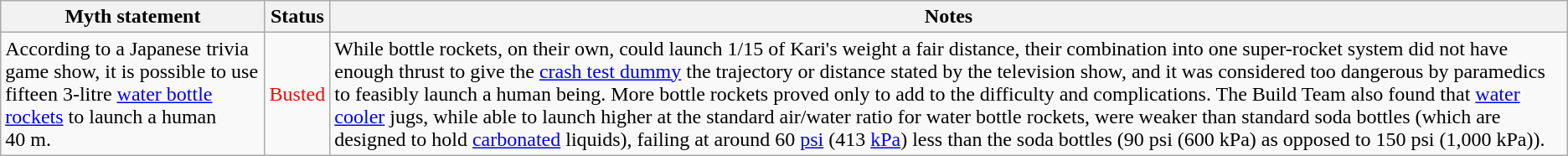<table class="wikitable plainrowheaders">
<tr>
<th>Myth statement</th>
<th>Status</th>
<th>Notes</th>
</tr>
<tr>
<td>According to a Japanese trivia game show, it is possible to use fifteen 3-litre <a href='#'>water bottle rockets</a> to launch a human 40 m.</td>
<td style="color:red">Busted</td>
<td>While bottle rockets, on their own, could launch 1/15 of Kari's weight a fair distance, their combination into one super-rocket system did not have enough thrust to give the <a href='#'>crash test dummy</a> the trajectory or distance stated by the television show, and it was considered too dangerous by paramedics to feasibly launch a human being. More bottle rockets proved only to add to the difficulty and complications. The Build Team also found that <a href='#'>water cooler</a> jugs, while able to launch higher at the standard air/water ratio for water bottle rockets, were weaker than standard soda bottles (which are designed to hold <a href='#'>carbonated</a> liquids), failing at around 60 <a href='#'>psi</a> (413 <a href='#'>kPa</a>) less than the soda bottles (90 psi (600 kPa) as opposed to 150 psi (1,000 kPa)).</td>
</tr>
</table>
